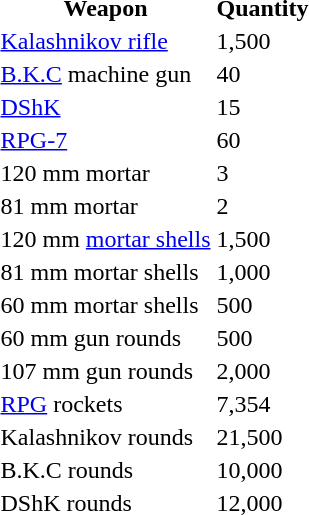<table>
<tr>
<th>Weapon</th>
<th>Quantity</th>
</tr>
<tr>
<td><a href='#'>Kalashnikov rifle</a></td>
<td>1,500</td>
</tr>
<tr>
<td><a href='#'>B.K.C</a> machine gun</td>
<td>40</td>
</tr>
<tr>
<td><a href='#'>DShK</a></td>
<td>15</td>
</tr>
<tr>
<td><a href='#'>RPG-7</a></td>
<td>60</td>
</tr>
<tr>
<td>120 mm mortar</td>
<td>3</td>
</tr>
<tr>
<td>81 mm mortar</td>
<td>2</td>
</tr>
<tr>
<td>120 mm <a href='#'>mortar shells</a></td>
<td>1,500</td>
</tr>
<tr>
<td>81 mm mortar shells</td>
<td>1,000</td>
</tr>
<tr>
<td>60 mm mortar shells</td>
<td>500</td>
</tr>
<tr>
<td>60 mm gun rounds</td>
<td>500</td>
</tr>
<tr>
<td>107 mm gun rounds</td>
<td>2,000</td>
</tr>
<tr>
<td><a href='#'>RPG</a> rockets</td>
<td>7,354</td>
</tr>
<tr>
<td>Kalashnikov rounds</td>
<td>21,500</td>
</tr>
<tr>
<td>B.K.C rounds</td>
<td>10,000</td>
</tr>
<tr>
<td>DShK rounds</td>
<td>12,000</td>
</tr>
<tr>
</tr>
</table>
